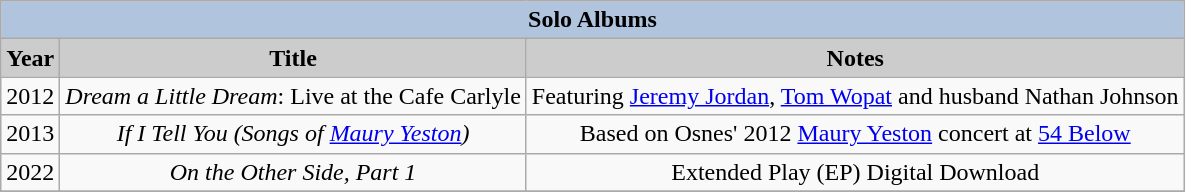<table class="wikitable" style="text-align:center;">
<tr>
<th colspan=5 style="background:#B0C4DE;">Solo Albums</th>
</tr>
<tr>
<th style="background:#ccc;">Year</th>
<th style="background:#ccc;">Title</th>
<th style="background:#ccc;">Notes</th>
</tr>
<tr>
<td>2012</td>
<td><em>Dream a Little Dream</em>: Live at the Cafe Carlyle</td>
<td>Featuring <a href='#'>Jeremy Jordan</a>, <a href='#'>Tom Wopat</a> and husband Nathan Johnson</td>
</tr>
<tr>
<td>2013</td>
<td><em>If I Tell You (Songs of <a href='#'>Maury Yeston</a>)</em></td>
<td>Based on Osnes' 2012 <a href='#'>Maury Yeston</a> concert at <a href='#'>54 Below</a></td>
</tr>
<tr>
<td>2022</td>
<td><em>On the Other Side, Part 1</em></td>
<td>Extended Play (EP) Digital Download</td>
</tr>
<tr>
</tr>
</table>
